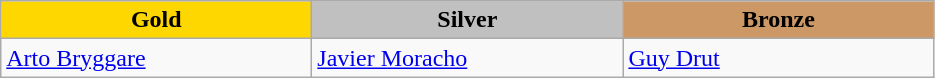<table class="wikitable" style="text-align:left">
<tr align="center">
<td width=200 bgcolor=gold><strong>Gold</strong></td>
<td width=200 bgcolor=silver><strong>Silver</strong></td>
<td width=200 bgcolor=CC9966><strong>Bronze</strong></td>
</tr>
<tr>
<td><a href='#'>Arto Bryggare</a><br><em></em></td>
<td><a href='#'>Javier Moracho</a><br><em></em></td>
<td><a href='#'>Guy Drut</a><br><em></em></td>
</tr>
</table>
